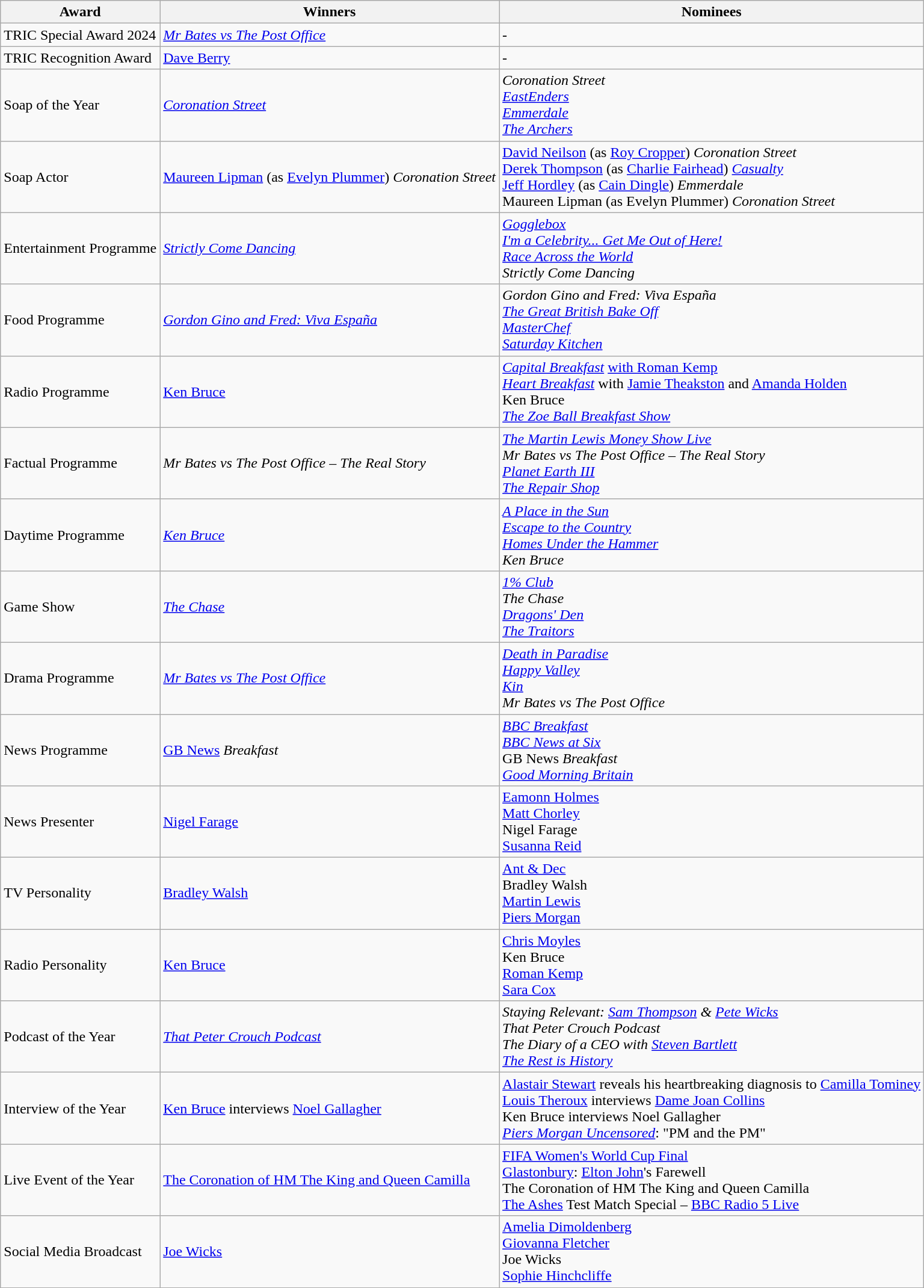<table class="wikitable">
<tr>
<th>Award</th>
<th>Winners</th>
<th>Nominees</th>
</tr>
<tr>
<td>TRIC Special Award 2024</td>
<td><em><a href='#'>Mr Bates vs The Post Office</a></em></td>
<td>-</td>
</tr>
<tr>
<td>TRIC Recognition Award</td>
<td><a href='#'>Dave Berry</a></td>
<td>-</td>
</tr>
<tr>
<td>Soap of the Year</td>
<td><em><a href='#'>Coronation Street</a></em></td>
<td><em>Coronation Street</em><br><em><a href='#'>EastEnders</a></em><br><em><a href='#'>Emmerdale</a></em><br><em><a href='#'>The Archers</a></em></td>
</tr>
<tr>
<td>Soap Actor</td>
<td><a href='#'>Maureen Lipman</a> (as <a href='#'>Evelyn Plummer</a>) <em>Coronation Street</em></td>
<td><a href='#'>David Neilson</a> (as <a href='#'>Roy Cropper</a>) <em>Coronation Street</em><br><a href='#'>Derek Thompson</a> (as <a href='#'>Charlie Fairhead</a>) <em><a href='#'>Casualty</a></em><br><a href='#'>Jeff Hordley</a> (as <a href='#'>Cain Dingle</a>) <em>Emmerdale</em><br>Maureen Lipman (as Evelyn Plummer) <em>Coronation Street</em></td>
</tr>
<tr>
<td>Entertainment Programme</td>
<td><em><a href='#'>Strictly Come Dancing</a></em></td>
<td><em><a href='#'>Gogglebox</a></em><br><a href='#'><em>I'm a Celebrity... Get Me Out of Here!</em></a><br><em><a href='#'>Race Across the World</a></em><br><em>Strictly Come Dancing</em><br></td>
</tr>
<tr>
<td>Food Programme</td>
<td><em><a href='#'>Gordon Gino and Fred: Viva España</a></em></td>
<td><em>Gordon Gino and Fred: Viva España</em><br><em><a href='#'>The Great British Bake Off</a></em><br><em><a href='#'>MasterChef</a></em><br><em><a href='#'>Saturday Kitchen</a></em></td>
</tr>
<tr>
<td>Radio Programme</td>
<td><a href='#'>Ken Bruce</a></td>
<td><em><a href='#'>Capital Breakfast</a></em> <a href='#'>with Roman Kemp</a><br><em><a href='#'>Heart Breakfast</a></em> with <a href='#'>Jamie Theakston</a> and <a href='#'>Amanda Holden</a><br>Ken Bruce<br><em><a href='#'>The Zoe Ball Breakfast Show</a></em></td>
</tr>
<tr>
<td>Factual Programme</td>
<td><em>Mr Bates vs The Post Office – The Real Story</em></td>
<td><em><a href='#'>The Martin Lewis Money Show Live</a></em><br><em>Mr Bates vs The Post Office – The Real Story</em><br><em><a href='#'>Planet Earth III</a></em><br><em><a href='#'>The Repair Shop</a></em></td>
</tr>
<tr>
<td>Daytime Programme</td>
<td><em><a href='#'>Ken Bruce</a></em></td>
<td><em><a href='#'>A Place in the Sun</a></em><br><em><a href='#'>Escape to the Country</a></em><br><em><a href='#'>Homes Under the Hammer</a></em><br><em>Ken Bruce</em></td>
</tr>
<tr>
<td>Game Show</td>
<td><em><a href='#'>The Chase</a></em></td>
<td><em><a href='#'>1% Club</a></em><br><em>The Chase</em><br><em><a href='#'>Dragons' Den</a></em><br><em><a href='#'>The Traitors</a></em></td>
</tr>
<tr>
<td>Drama Programme</td>
<td><em><a href='#'>Mr Bates vs The Post Office</a></em></td>
<td><em><a href='#'>Death in Paradise</a></em><br><em><a href='#'>Happy Valley</a></em><br><em><a href='#'>Kin</a></em><br><em>Mr Bates vs The Post Office</em></td>
</tr>
<tr>
<td>News Programme</td>
<td><a href='#'>GB News</a> <em>Breakfast</em></td>
<td><em><a href='#'>BBC Breakfast</a></em><br><em><a href='#'>BBC News at Six</a></em><br>GB News <em>Breakfast</em><br><em><a href='#'>Good Morning Britain</a></em></td>
</tr>
<tr>
<td>News Presenter</td>
<td><a href='#'>Nigel Farage</a></td>
<td><a href='#'>Eamonn Holmes</a><br><a href='#'>Matt Chorley</a><br>Nigel Farage<br><a href='#'>Susanna Reid</a></td>
</tr>
<tr>
<td>TV Personality</td>
<td><a href='#'>Bradley Walsh</a></td>
<td><a href='#'>Ant & Dec</a><br>Bradley Walsh<br><a href='#'>Martin Lewis</a><br><a href='#'>Piers Morgan</a></td>
</tr>
<tr>
<td>Radio Personality</td>
<td><a href='#'>Ken Bruce</a></td>
<td><a href='#'>Chris Moyles</a><br>Ken Bruce<br><a href='#'>Roman Kemp</a><br><a href='#'>Sara Cox</a></td>
</tr>
<tr>
<td>Podcast of the Year</td>
<td><em><a href='#'>That Peter Crouch Podcast</a></em></td>
<td><em>Staying Relevant: <a href='#'>Sam Thompson</a> & <a href='#'>Pete Wicks</a></em><br><em>That Peter Crouch Podcast</em><br><em>The Diary of a CEO with <a href='#'>Steven Bartlett</a></em><br><em><a href='#'>The Rest is History</a></em></td>
</tr>
<tr>
<td>Interview of the Year</td>
<td><a href='#'>Ken Bruce</a> interviews <a href='#'>Noel Gallagher</a></td>
<td><a href='#'>Alastair Stewart</a> reveals his heartbreaking diagnosis to <a href='#'>Camilla Tominey</a><br><a href='#'>Louis Theroux</a> interviews <a href='#'>Dame Joan Collins</a><br>Ken Bruce interviews Noel Gallagher<br><em><a href='#'>Piers Morgan Uncensored</a></em>: "PM and the PM"</td>
</tr>
<tr>
<td>Live Event of the Year</td>
<td><a href='#'>The Coronation of HM The King and Queen Camilla</a></td>
<td><a href='#'>FIFA Women's World Cup Final</a><br><a href='#'>Glastonbury</a>: <a href='#'>Elton John</a>'s Farewell<br>The Coronation of HM The King and Queen Camilla<br><a href='#'>The Ashes</a> Test Match Special – <a href='#'>BBC Radio 5 Live</a></td>
</tr>
<tr>
<td>Social Media Broadcast</td>
<td><a href='#'>Joe Wicks</a></td>
<td><a href='#'>Amelia Dimoldenberg</a><br><a href='#'>Giovanna Fletcher</a><br>Joe Wicks<br><a href='#'>Sophie Hinchcliffe</a></td>
</tr>
</table>
